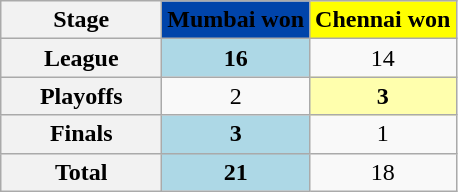<table class="wikitable" style="text-align:center;">
<tr>
<th style="width:100px;">Stage</th>
<th style="background-color:#0044AA"><span><strong>Mumbai won</strong></span></th>
<th style="background-color:yellow"><span><strong>Chennai won</strong></span></th>
</tr>
<tr>
<th>League</th>
<th scope="row"  style="text-align:center; background:#add8e6;">16</th>
<td>14</td>
</tr>
<tr>
<th>Playoffs</th>
<td>2</td>
<th scope="row"  style="text-align:center; background:#ffffad;">3</th>
</tr>
<tr>
<th>Finals</th>
<th scope="row"  style="text-align:center; background:#add8e6;">3</th>
<td>1</td>
</tr>
<tr>
<th>Total</th>
<th scope="row"  style="text-align:center; background:#add8e6;">21</th>
<td>18</td>
</tr>
</table>
